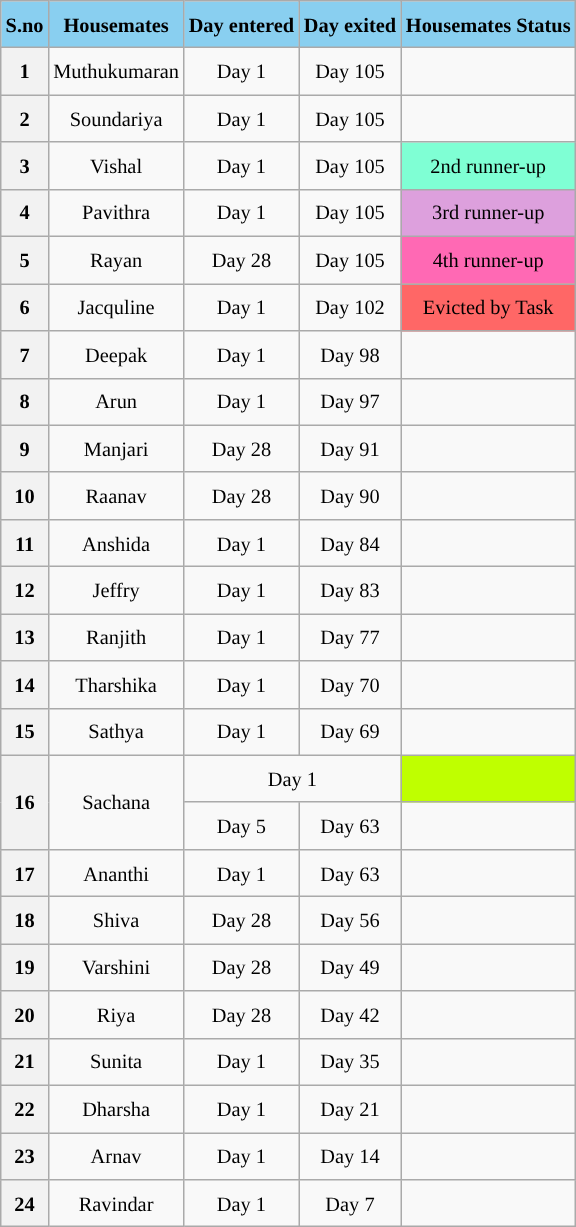<table class="wikitable sortable" style=" text-align:center; font-size:85%; line-height:25px; width:auto;">
<tr>
<th style="background:#89CFF0; color: black;">S.no</th>
<th style="background:#89CFF0; color:black;">Housemates</th>
<th style="background:#89CFF0; color:black;">Day entered</th>
<th style="background:#89CFF0; color:black;">Day exited</th>
<th style="background:#89CFF0;">Housemates Status</th>
</tr>
<tr>
<th>1</th>
<td>Muthukumaran</td>
<td>Day 1</td>
<td>Day 105</td>
<td></td>
</tr>
<tr>
<th>2</th>
<td>Soundariya</td>
<td>Day 1</td>
<td>Day 105</td>
<td></td>
</tr>
<tr>
<th>3</th>
<td>Vishal</td>
<td>Day 1</td>
<td>Day 105</td>
<td style="background:#7FFFD4;">2nd runner-up</td>
</tr>
<tr>
<th>4</th>
<td>Pavithra</td>
<td>Day 1</td>
<td>Day 105</td>
<td style="background: #DDA0DD">3rd runner-up</td>
</tr>
<tr>
<th>5</th>
<td>Rayan</td>
<td>Day 28</td>
<td>Day 105</td>
<td style="background:#FF69B4">4th runner-up</td>
</tr>
<tr>
<th>6</th>
<td>Jacquline</td>
<td>Day 1</td>
<td>Day 102</td>
<td style="background:#ff6766;">Evicted by Task </td>
</tr>
<tr>
<th>7</th>
<td>Deepak</td>
<td>Day 1</td>
<td>Day 98</td>
<td></td>
</tr>
<tr>
<th>8</th>
<td>Arun</td>
<td>Day 1</td>
<td>Day 97</td>
<td></td>
</tr>
<tr>
<th>9</th>
<td>Manjari</td>
<td>Day 28</td>
<td>Day 91</td>
<td></td>
</tr>
<tr>
<th>10</th>
<td>Raanav</td>
<td>Day 28</td>
<td>Day 90</td>
<td></td>
</tr>
<tr>
<th>11</th>
<td>Anshida</td>
<td>Day 1</td>
<td>Day 84</td>
<td></td>
</tr>
<tr>
<th>12</th>
<td>Jeffry</td>
<td>Day 1</td>
<td>Day 83</td>
<td></td>
</tr>
<tr>
<th>13</th>
<td>Ranjith</td>
<td>Day 1</td>
<td>Day 77</td>
<td></td>
</tr>
<tr>
<th>14</th>
<td>Tharshika</td>
<td>Day 1</td>
<td>Day 70</td>
<td></td>
</tr>
<tr>
<th>15</th>
<td>Sathya</td>
<td>Day 1</td>
<td>Day 69</td>
<td></td>
</tr>
<tr>
<th rowspan="2">16</th>
<td rowspan="2">Sachana</td>
<td colspan="2">Day 1</td>
<td bgcolor="#BFFF00"></td>
</tr>
<tr>
<td>Day 5</td>
<td rowspan="1">Day 63</td>
<td></td>
</tr>
<tr>
<th>17</th>
<td>Ananthi</td>
<td>Day 1</td>
<td>Day 63</td>
<td></td>
</tr>
<tr>
<th>18</th>
<td>Shiva</td>
<td>Day 28</td>
<td>Day 56</td>
<td></td>
</tr>
<tr>
<th>19</th>
<td>Varshini</td>
<td>Day 28</td>
<td>Day 49</td>
<td></td>
</tr>
<tr>
<th>20</th>
<td>Riya</td>
<td>Day 28</td>
<td>Day 42</td>
<td></td>
</tr>
<tr>
<th>21</th>
<td>Sunita</td>
<td>Day 1</td>
<td>Day 35</td>
<td></td>
</tr>
<tr>
<th>22</th>
<td>Dharsha</td>
<td>Day 1</td>
<td>Day 21</td>
<td></td>
</tr>
<tr>
<th>23</th>
<td>Arnav</td>
<td>Day 1</td>
<td>Day 14</td>
<td></td>
</tr>
<tr>
<th>24</th>
<td>Ravindar</td>
<td>Day 1</td>
<td>Day 7</td>
<td></td>
</tr>
</table>
